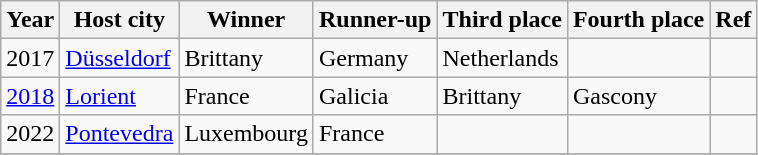<table class="wikitable">
<tr>
<th>Year</th>
<th>Host city</th>
<th>Winner</th>
<th>Runner-up</th>
<th>Third place</th>
<th>Fourth place</th>
<th>Ref</th>
</tr>
<tr>
<td>2017</td>
<td> <a href='#'>Düsseldorf</a></td>
<td> Brittany</td>
<td> Germany</td>
<td> Netherlands</td>
<td></td>
<td></td>
</tr>
<tr>
<td><a href='#'>2018</a></td>
<td> <a href='#'>Lorient</a></td>
<td> France</td>
<td> Galicia</td>
<td> Brittany</td>
<td> Gascony</td>
<td></td>
</tr>
<tr>
<td>2022</td>
<td> <a href='#'>Pontevedra</a></td>
<td> Luxembourg</td>
<td> France</td>
<td></td>
<td></td>
<td></td>
</tr>
<tr>
</tr>
</table>
